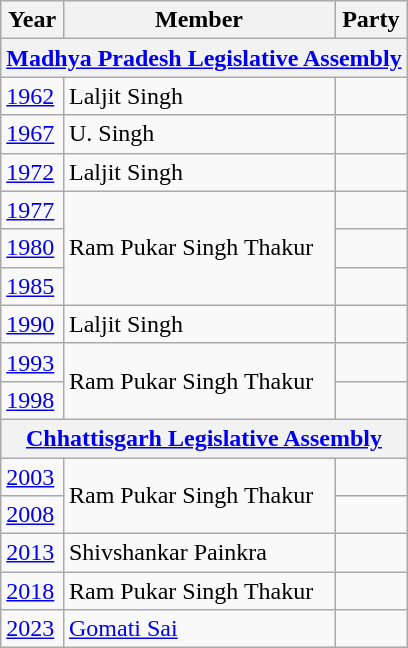<table class="wikitable">
<tr>
<th>Year</th>
<th>Member</th>
<th colspan="2">Party</th>
</tr>
<tr>
<th colspan=4><a href='#'>Madhya Pradesh Legislative Assembly</a></th>
</tr>
<tr>
<td><a href='#'>1962</a></td>
<td>Laljit Singh</td>
<td></td>
</tr>
<tr>
<td><a href='#'>1967</a></td>
<td>U. Singh</td>
<td></td>
</tr>
<tr>
<td><a href='#'>1972</a></td>
<td>Laljit Singh</td>
<td></td>
</tr>
<tr>
<td><a href='#'>1977</a></td>
<td rowspan="3">Ram Pukar Singh Thakur</td>
<td></td>
</tr>
<tr>
<td><a href='#'>1980</a></td>
<td></td>
</tr>
<tr>
<td><a href='#'>1985</a></td>
<td></td>
</tr>
<tr>
<td><a href='#'>1990</a></td>
<td>Laljit Singh</td>
<td></td>
</tr>
<tr>
<td><a href='#'>1993</a></td>
<td rowspan="2">Ram Pukar Singh Thakur</td>
<td></td>
</tr>
<tr>
<td><a href='#'>1998</a></td>
</tr>
<tr>
<th colspan=4><a href='#'>Chhattisgarh Legislative Assembly</a></th>
</tr>
<tr>
<td><a href='#'>2003</a></td>
<td rowspan="2">Ram Pukar Singh Thakur</td>
<td></td>
</tr>
<tr>
<td><a href='#'>2008</a></td>
</tr>
<tr>
<td><a href='#'>2013</a></td>
<td>Shivshankar Painkra</td>
<td></td>
</tr>
<tr>
<td><a href='#'>2018</a></td>
<td>Ram Pukar Singh Thakur</td>
<td></td>
</tr>
<tr>
<td><a href='#'>2023</a></td>
<td><a href='#'>Gomati Sai</a></td>
<td></td>
</tr>
</table>
